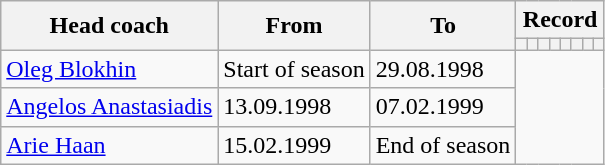<table class="wikitable" style="text-align: ">
<tr>
<th rowspan=2>Head coach</th>
<th rowspan=2>From</th>
<th rowspan=2>To</th>
<th colspan=8>Record</th>
</tr>
<tr>
<th></th>
<th></th>
<th></th>
<th></th>
<th></th>
<th></th>
<th></th>
<th></th>
</tr>
<tr>
<td> <a href='#'>Oleg Blokhin</a></td>
<td>Start of season</td>
<td>29.08.1998<br></td>
</tr>
<tr>
<td> <a href='#'>Angelos Anastasiadis</a></td>
<td>13.09.1998</td>
<td>07.02.1999<br></td>
</tr>
<tr>
<td> <a href='#'>Arie Haan</a></td>
<td>15.02.1999</td>
<td>End of season<br></td>
</tr>
</table>
